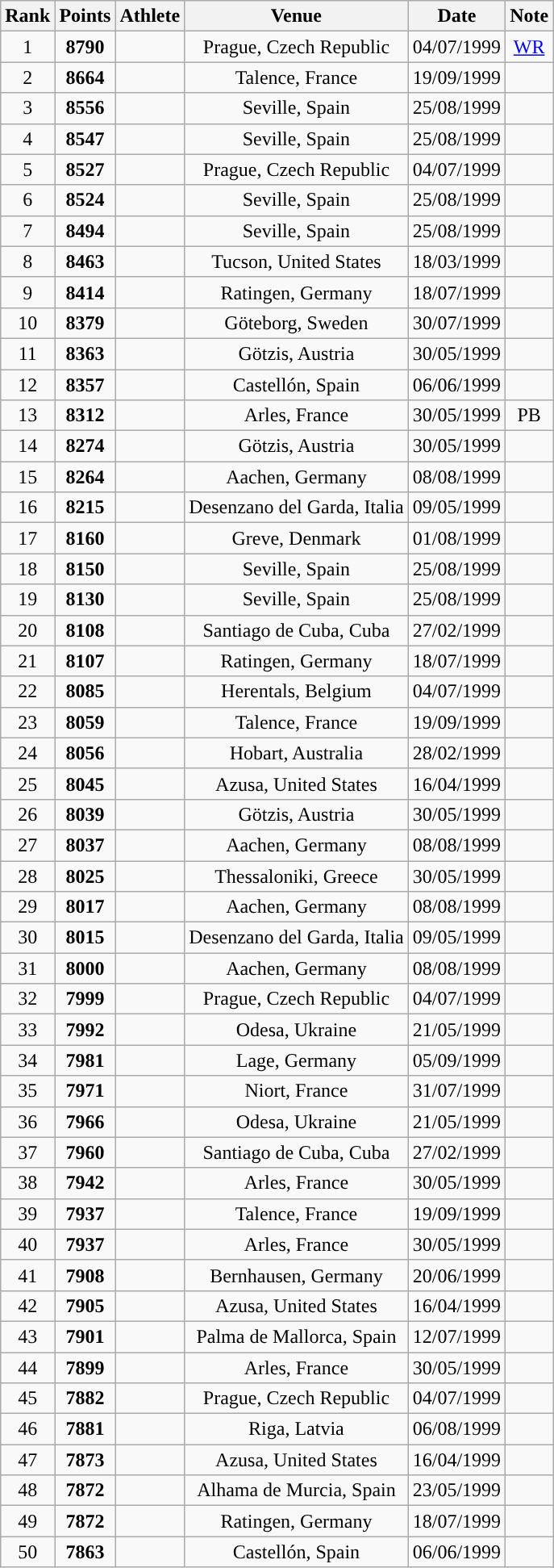<table class="wikitable" style=" text-align:center;">
<tr>
<th>Rank</th>
<th>Points</th>
<th>Athlete</th>
<th>Venue</th>
<th>Date</th>
<th>Note</th>
</tr>
<tr>
<td>1</td>
<td><strong>8790</strong></td>
<td align=left></td>
<td>Prague, Czech Republic</td>
<td>04/07/1999</td>
<td><a href='#'>WR</a></td>
</tr>
<tr>
<td>2</td>
<td><strong>8664</strong></td>
<td align=left></td>
<td>Talence, France</td>
<td>19/09/1999</td>
<td></td>
</tr>
<tr>
<td>3</td>
<td><strong>8556</strong></td>
<td align=left></td>
<td>Seville, Spain</td>
<td>25/08/1999</td>
<td></td>
</tr>
<tr>
<td>4</td>
<td><strong>8547</strong></td>
<td align=left></td>
<td>Seville, Spain</td>
<td>25/08/1999</td>
<td></td>
</tr>
<tr>
<td>5</td>
<td><strong>8527</strong></td>
<td align=left></td>
<td>Prague, Czech Republic</td>
<td>04/07/1999</td>
<td></td>
</tr>
<tr>
<td>6</td>
<td><strong>8524</strong></td>
<td align=left></td>
<td>Seville, Spain</td>
<td>25/08/1999</td>
<td></td>
</tr>
<tr>
<td>7</td>
<td><strong>8494</strong></td>
<td align=left></td>
<td>Seville, Spain</td>
<td>25/08/1999</td>
<td></td>
</tr>
<tr>
<td>8</td>
<td><strong>8463</strong></td>
<td align=left></td>
<td>Tucson, United States</td>
<td>18/03/1999</td>
<td></td>
</tr>
<tr>
<td>9</td>
<td><strong>8414</strong></td>
<td align=left></td>
<td>Ratingen, Germany</td>
<td>18/07/1999</td>
<td></td>
</tr>
<tr>
<td>10</td>
<td><strong>8379</strong></td>
<td align=left></td>
<td>Göteborg, Sweden</td>
<td>30/07/1999</td>
<td></td>
</tr>
<tr>
<td>11</td>
<td><strong>8363</strong></td>
<td align=left></td>
<td>Götzis, Austria</td>
<td>30/05/1999</td>
<td></td>
</tr>
<tr>
<td>12</td>
<td><strong>8357</strong></td>
<td align=left></td>
<td>Castellón, Spain</td>
<td>06/06/1999</td>
<td></td>
</tr>
<tr>
<td>13</td>
<td><strong>8312</strong></td>
<td align=left></td>
<td>Arles, France</td>
<td>30/05/1999</td>
<td>PB</td>
</tr>
<tr>
<td>14</td>
<td><strong>8274</strong></td>
<td align=left></td>
<td>Götzis, Austria</td>
<td>30/05/1999</td>
<td></td>
</tr>
<tr>
<td>15</td>
<td><strong>8264</strong></td>
<td align=left></td>
<td>Aachen, Germany</td>
<td>08/08/1999</td>
<td></td>
</tr>
<tr>
<td>16</td>
<td><strong>8215</strong></td>
<td align=left></td>
<td>Desenzano del Garda, Italia</td>
<td>09/05/1999</td>
<td></td>
</tr>
<tr>
<td>17</td>
<td><strong>8160</strong></td>
<td align=left></td>
<td>Greve, Denmark</td>
<td>01/08/1999</td>
<td></td>
</tr>
<tr>
<td>18</td>
<td><strong>8150</strong></td>
<td align=left></td>
<td>Seville, Spain</td>
<td>25/08/1999</td>
<td></td>
</tr>
<tr>
<td>19</td>
<td><strong>8130</strong></td>
<td align=left></td>
<td>Seville, Spain</td>
<td>25/08/1999</td>
<td></td>
</tr>
<tr>
<td>20</td>
<td><strong>8108</strong></td>
<td align=left></td>
<td>Santiago de Cuba, Cuba</td>
<td>27/02/1999</td>
<td></td>
</tr>
<tr>
<td>21</td>
<td><strong>8107</strong></td>
<td align=left></td>
<td>Ratingen, Germany</td>
<td>18/07/1999</td>
<td></td>
</tr>
<tr>
<td>22</td>
<td><strong>8085</strong></td>
<td align=left></td>
<td>Herentals, Belgium</td>
<td>04/07/1999</td>
<td></td>
</tr>
<tr>
<td>23</td>
<td><strong>8059</strong></td>
<td align=left></td>
<td>Talence, France</td>
<td>19/09/1999</td>
<td></td>
</tr>
<tr>
<td>24</td>
<td><strong>8056</strong></td>
<td align=left></td>
<td>Hobart, Australia</td>
<td>28/02/1999</td>
<td></td>
</tr>
<tr>
<td>25</td>
<td><strong>8045</strong></td>
<td align=left></td>
<td>Azusa, United States</td>
<td>16/04/1999</td>
<td></td>
</tr>
<tr>
<td>26</td>
<td><strong>8039</strong></td>
<td align=left></td>
<td>Götzis, Austria</td>
<td>30/05/1999</td>
<td></td>
</tr>
<tr>
<td>27</td>
<td><strong>8037</strong></td>
<td align=left></td>
<td>Aachen, Germany</td>
<td>08/08/1999</td>
<td></td>
</tr>
<tr>
<td>28</td>
<td><strong>8025</strong></td>
<td align=left></td>
<td>Thessaloniki, Greece</td>
<td>30/05/1999</td>
<td></td>
</tr>
<tr>
<td>29</td>
<td><strong>8017</strong></td>
<td align=left></td>
<td>Aachen, Germany</td>
<td>08/08/1999</td>
<td></td>
</tr>
<tr>
<td>30</td>
<td><strong>8015</strong></td>
<td align=left></td>
<td>Desenzano del Garda, Italia</td>
<td>09/05/1999</td>
<td></td>
</tr>
<tr>
<td>31</td>
<td><strong>8000</strong></td>
<td align=left></td>
<td>Aachen, Germany</td>
<td>08/08/1999</td>
<td></td>
</tr>
<tr>
<td>32</td>
<td><strong>7999</strong></td>
<td align=left></td>
<td>Prague, Czech Republic</td>
<td>04/07/1999</td>
<td></td>
</tr>
<tr>
<td>33</td>
<td><strong>7992</strong></td>
<td align=left></td>
<td>Odesa, Ukraine</td>
<td>21/05/1999</td>
<td></td>
</tr>
<tr>
<td>34</td>
<td><strong>7981</strong></td>
<td align=left></td>
<td>Lage, Germany</td>
<td>05/09/1999</td>
<td></td>
</tr>
<tr>
<td>35</td>
<td><strong>7971</strong></td>
<td align=left></td>
<td>Niort, France</td>
<td>31/07/1999</td>
<td></td>
</tr>
<tr>
<td>36</td>
<td><strong>7966</strong></td>
<td align=left></td>
<td>Odesa, Ukraine</td>
<td>21/05/1999</td>
<td></td>
</tr>
<tr>
<td>37</td>
<td><strong>7960</strong></td>
<td align=left></td>
<td>Santiago de Cuba, Cuba</td>
<td>27/02/1999</td>
<td></td>
</tr>
<tr>
<td>38</td>
<td><strong>7942</strong></td>
<td align=left></td>
<td>Arles, France</td>
<td>30/05/1999</td>
<td></td>
</tr>
<tr>
<td>39</td>
<td><strong>7937</strong></td>
<td align=left></td>
<td>Talence, France</td>
<td>19/09/1999</td>
<td></td>
</tr>
<tr>
<td>40</td>
<td><strong>7937</strong></td>
<td align=left></td>
<td>Arles, France</td>
<td>30/05/1999</td>
<td></td>
</tr>
<tr>
<td>41</td>
<td><strong>7908</strong></td>
<td align=left></td>
<td>Bernhausen, Germany</td>
<td>20/06/1999</td>
<td></td>
</tr>
<tr>
<td>42</td>
<td><strong>7905</strong></td>
<td align=left></td>
<td>Azusa, United States</td>
<td>16/04/1999</td>
<td></td>
</tr>
<tr>
<td>43</td>
<td><strong>7901</strong></td>
<td align=left></td>
<td>Palma de Mallorca, Spain</td>
<td>12/07/1999</td>
<td></td>
</tr>
<tr>
<td>44</td>
<td><strong>7899</strong></td>
<td align=left></td>
<td>Arles, France</td>
<td>30/05/1999</td>
<td></td>
</tr>
<tr>
<td>45</td>
<td><strong>7882</strong></td>
<td align=left></td>
<td>Prague, Czech Republic</td>
<td>04/07/1999</td>
<td></td>
</tr>
<tr>
<td>46</td>
<td><strong>7881</strong></td>
<td align=left></td>
<td>Riga, Latvia</td>
<td>06/08/1999</td>
<td></td>
</tr>
<tr>
<td>47</td>
<td><strong>7873</strong></td>
<td align=left></td>
<td>Azusa, United States</td>
<td>16/04/1999</td>
<td></td>
</tr>
<tr>
<td>48</td>
<td><strong>7872</strong></td>
<td align=left></td>
<td>Alhama de Murcia, Spain</td>
<td>23/05/1999</td>
<td></td>
</tr>
<tr>
<td>49</td>
<td><strong>7872</strong></td>
<td align=left></td>
<td>Ratingen, Germany</td>
<td>18/07/1999</td>
<td></td>
</tr>
<tr>
<td>50</td>
<td><strong>7863</strong></td>
<td align=left></td>
<td>Castellón, Spain</td>
<td>06/06/1999</td>
<td></td>
</tr>
</table>
